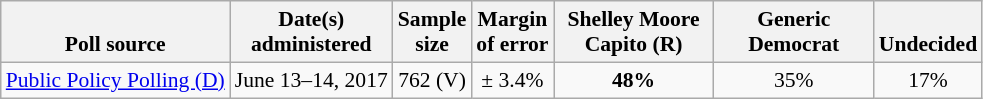<table class="wikitable" style="font-size:90%;text-align:center;">
<tr valign=bottom>
<th>Poll source</th>
<th>Date(s)<br>administered</th>
<th>Sample<br>size</th>
<th>Margin<br>of error</th>
<th style="width:100px;">Shelley Moore<br> Capito (R)</th>
<th style="width:100px;">Generic<br>Democrat</th>
<th>Undecided</th>
</tr>
<tr>
<td style="text-align:left;"><a href='#'>Public Policy Polling (D)</a></td>
<td>June 13–14, 2017</td>
<td>762 (V)</td>
<td>± 3.4%</td>
<td><strong>48%</strong></td>
<td>35%</td>
<td>17%</td>
</tr>
</table>
